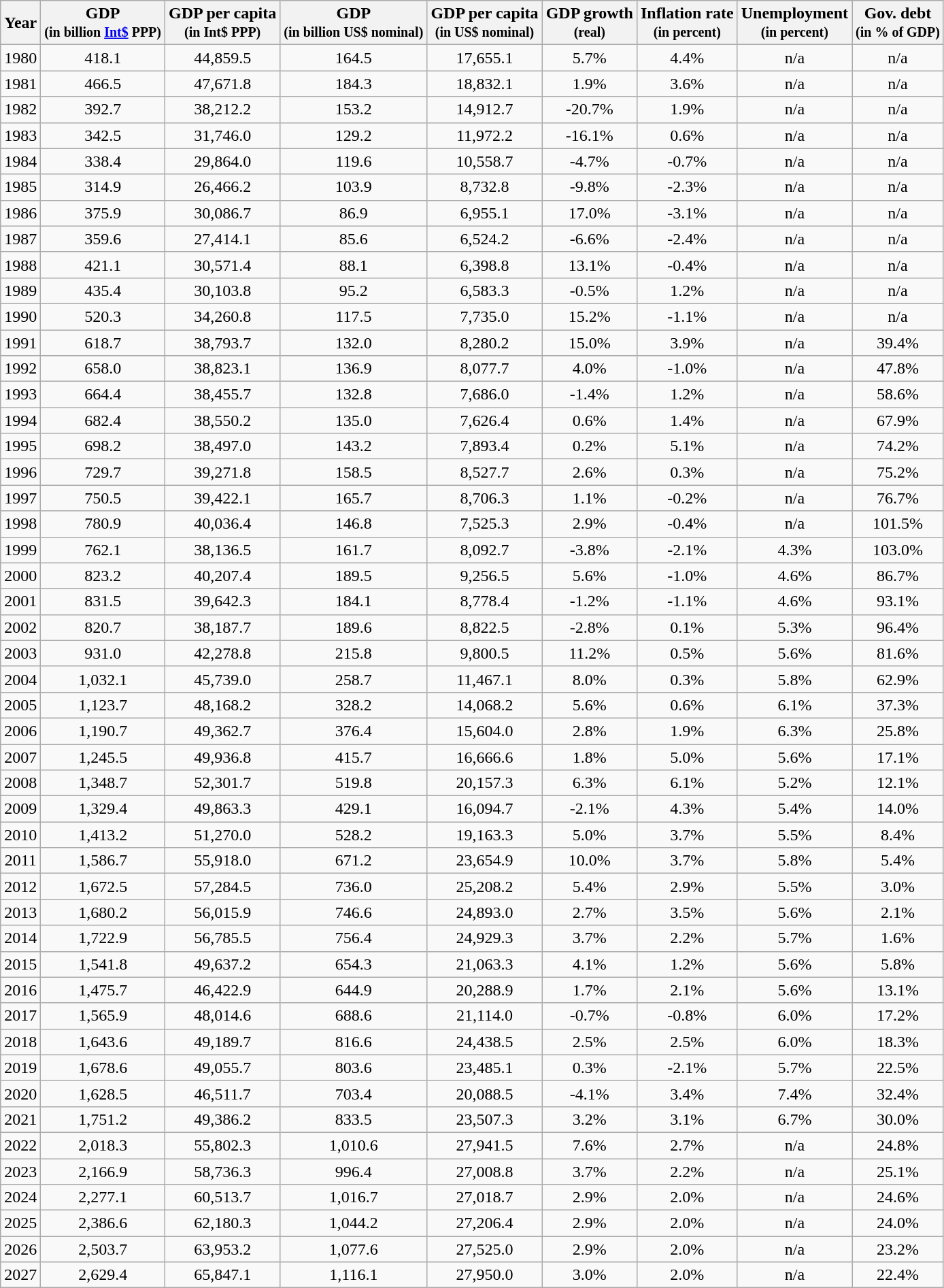<table class="wikitable" style="text-align:center;">
<tr>
<th>Year</th>
<th>GDP<br><small>(in billion <a href='#'>Int$</a> PPP)</small></th>
<th>GDP per capita<br><small>(in Int$ PPP)</small></th>
<th>GDP<br><small>(in billion US$ nominal)</small></th>
<th>GDP per capita<br><small>(in US$ nominal)</small></th>
<th>GDP growth<br><small>(real)</small></th>
<th>Inflation rate<br><small>(in percent)</small></th>
<th>Unemployment<br><small>(in percent)</small></th>
<th>Gov. debt<br><small>(in % of GDP)</small></th>
</tr>
<tr>
<td>1980</td>
<td>418.1</td>
<td>44,859.5</td>
<td>164.5</td>
<td>17,655.1</td>
<td>5.7%</td>
<td>4.4%</td>
<td>n/a</td>
<td>n/a</td>
</tr>
<tr>
<td>1981</td>
<td>466.5</td>
<td>47,671.8</td>
<td>184.3</td>
<td>18,832.1</td>
<td>1.9%</td>
<td>3.6%</td>
<td>n/a</td>
<td>n/a</td>
</tr>
<tr>
<td>1982</td>
<td>392.7</td>
<td>38,212.2</td>
<td>153.2</td>
<td>14,912.7</td>
<td>-20.7%</td>
<td>1.9%</td>
<td>n/a</td>
<td>n/a</td>
</tr>
<tr>
<td>1983</td>
<td>342.5</td>
<td>31,746.0</td>
<td>129.2</td>
<td>11,972.2</td>
<td>-16.1%</td>
<td>0.6%</td>
<td>n/a</td>
<td>n/a</td>
</tr>
<tr>
<td>1984</td>
<td>338.4</td>
<td>29,864.0</td>
<td>119.6</td>
<td>10,558.7</td>
<td>-4.7%</td>
<td>-0.7%</td>
<td>n/a</td>
<td>n/a</td>
</tr>
<tr>
<td>1985</td>
<td>314.9</td>
<td>26,466.2</td>
<td>103.9</td>
<td>8,732.8</td>
<td>-9.8%</td>
<td>-2.3%</td>
<td>n/a</td>
<td>n/a</td>
</tr>
<tr>
<td>1986</td>
<td>375.9</td>
<td>30,086.7</td>
<td>86.9</td>
<td>6,955.1</td>
<td>17.0%</td>
<td>-3.1%</td>
<td>n/a</td>
<td>n/a</td>
</tr>
<tr>
<td>1987</td>
<td>359.6</td>
<td>27,414.1</td>
<td>85.6</td>
<td>6,524.2</td>
<td>-6.6%</td>
<td>-2.4%</td>
<td>n/a</td>
<td>n/a</td>
</tr>
<tr>
<td>1988</td>
<td>421.1</td>
<td>30,571.4</td>
<td>88.1</td>
<td>6,398.8</td>
<td>13.1%</td>
<td>-0.4%</td>
<td>n/a</td>
<td>n/a</td>
</tr>
<tr>
<td>1989</td>
<td>435.4</td>
<td>30,103.8</td>
<td>95.2</td>
<td>6,583.3</td>
<td>-0.5%</td>
<td>1.2%</td>
<td>n/a</td>
<td>n/a</td>
</tr>
<tr>
<td>1990</td>
<td>520.3</td>
<td>34,260.8</td>
<td>117.5</td>
<td>7,735.0</td>
<td>15.2%</td>
<td>-1.1%</td>
<td>n/a</td>
<td>n/a</td>
</tr>
<tr>
<td>1991</td>
<td>618.7</td>
<td>38,793.7</td>
<td>132.0</td>
<td>8,280.2</td>
<td>15.0%</td>
<td>3.9%</td>
<td>n/a</td>
<td>39.4%</td>
</tr>
<tr>
<td>1992</td>
<td>658.0</td>
<td>38,823.1</td>
<td>136.9</td>
<td>8,077.7</td>
<td>4.0%</td>
<td>-1.0%</td>
<td>n/a</td>
<td>47.8%</td>
</tr>
<tr>
<td>1993</td>
<td>664.4</td>
<td>38,455.7</td>
<td>132.8</td>
<td>7,686.0</td>
<td>-1.4%</td>
<td>1.2%</td>
<td>n/a</td>
<td>58.6%</td>
</tr>
<tr>
<td>1994</td>
<td>682.4</td>
<td>38,550.2</td>
<td>135.0</td>
<td>7,626.4</td>
<td>0.6%</td>
<td>1.4%</td>
<td>n/a</td>
<td>67.9%</td>
</tr>
<tr>
<td>1995</td>
<td>698.2</td>
<td>38,497.0</td>
<td>143.2</td>
<td>7,893.4</td>
<td>0.2%</td>
<td>5.1%</td>
<td>n/a</td>
<td>74.2%</td>
</tr>
<tr>
<td>1996</td>
<td>729.7</td>
<td>39,271.8</td>
<td>158.5</td>
<td>8,527.7</td>
<td>2.6%</td>
<td>0.3%</td>
<td>n/a</td>
<td>75.2%</td>
</tr>
<tr>
<td>1997</td>
<td>750.5</td>
<td>39,422.1</td>
<td>165.7</td>
<td>8,706.3</td>
<td>1.1%</td>
<td>-0.2%</td>
<td>n/a</td>
<td>76.7%</td>
</tr>
<tr>
<td>1998</td>
<td>780.9</td>
<td>40,036.4</td>
<td>146.8</td>
<td>7,525.3</td>
<td>2.9%</td>
<td>-0.4%</td>
<td>n/a</td>
<td>101.5%</td>
</tr>
<tr>
<td>1999</td>
<td>762.1</td>
<td>38,136.5</td>
<td>161.7</td>
<td>8,092.7</td>
<td>-3.8%</td>
<td>-2.1%</td>
<td>4.3%</td>
<td>103.0%</td>
</tr>
<tr>
<td>2000</td>
<td>823.2</td>
<td>40,207.4</td>
<td>189.5</td>
<td>9,256.5</td>
<td>5.6%</td>
<td>-1.0%</td>
<td>4.6%</td>
<td>86.7%</td>
</tr>
<tr>
<td>2001</td>
<td>831.5</td>
<td>39,642.3</td>
<td>184.1</td>
<td>8,778.4</td>
<td>-1.2%</td>
<td>-1.1%</td>
<td>4.6%</td>
<td>93.1%</td>
</tr>
<tr>
<td>2002</td>
<td>820.7</td>
<td>38,187.7</td>
<td>189.6</td>
<td>8,822.5</td>
<td>-2.8%</td>
<td>0.1%</td>
<td>5.3%</td>
<td>96.4%</td>
</tr>
<tr>
<td>2003</td>
<td>931.0</td>
<td>42,278.8</td>
<td>215.8</td>
<td>9,800.5</td>
<td>11.2%</td>
<td>0.5%</td>
<td>5.6%</td>
<td>81.6%</td>
</tr>
<tr>
<td>2004</td>
<td>1,032.1</td>
<td>45,739.0</td>
<td>258.7</td>
<td>11,467.1</td>
<td>8.0%</td>
<td>0.3%</td>
<td>5.8%</td>
<td>62.9%</td>
</tr>
<tr>
<td>2005</td>
<td>1,123.7</td>
<td>48,168.2</td>
<td>328.2</td>
<td>14,068.2</td>
<td>5.6%</td>
<td>0.6%</td>
<td>6.1%</td>
<td>37.3%</td>
</tr>
<tr>
<td>2006</td>
<td>1,190.7</td>
<td>49,362.7</td>
<td>376.4</td>
<td>15,604.0</td>
<td>2.8%</td>
<td>1.9%</td>
<td>6.3%</td>
<td>25.8%</td>
</tr>
<tr>
<td>2007</td>
<td>1,245.5</td>
<td>49,936.8</td>
<td>415.7</td>
<td>16,666.6</td>
<td>1.8%</td>
<td>5.0%</td>
<td>5.6%</td>
<td>17.1%</td>
</tr>
<tr>
<td>2008</td>
<td>1,348.7</td>
<td>52,301.7</td>
<td>519.8</td>
<td>20,157.3</td>
<td>6.3%</td>
<td>6.1%</td>
<td>5.2%</td>
<td>12.1%</td>
</tr>
<tr>
<td>2009</td>
<td>1,329.4</td>
<td>49,863.3</td>
<td>429.1</td>
<td>16,094.7</td>
<td>-2.1%</td>
<td>4.3%</td>
<td>5.4%</td>
<td>14.0%</td>
</tr>
<tr>
<td>2010</td>
<td>1,413.2</td>
<td>51,270.0</td>
<td>528.2</td>
<td>19,163.3</td>
<td>5.0%</td>
<td>3.7%</td>
<td>5.5%</td>
<td>8.4%</td>
</tr>
<tr>
<td>2011</td>
<td>1,586.7</td>
<td>55,918.0</td>
<td>671.2</td>
<td>23,654.9</td>
<td>10.0%</td>
<td>3.7%</td>
<td>5.8%</td>
<td>5.4%</td>
</tr>
<tr>
<td>2012</td>
<td>1,672.5</td>
<td>57,284.5</td>
<td>736.0</td>
<td>25,208.2</td>
<td>5.4%</td>
<td>2.9%</td>
<td>5.5%</td>
<td>3.0%</td>
</tr>
<tr>
<td>2013</td>
<td>1,680.2</td>
<td>56,015.9</td>
<td>746.6</td>
<td>24,893.0</td>
<td>2.7%</td>
<td>3.5%</td>
<td>5.6%</td>
<td>2.1%</td>
</tr>
<tr>
<td>2014</td>
<td>1,722.9</td>
<td>56,785.5</td>
<td>756.4</td>
<td>24,929.3</td>
<td>3.7%</td>
<td>2.2%</td>
<td>5.7%</td>
<td>1.6%</td>
</tr>
<tr>
<td>2015</td>
<td>1,541.8</td>
<td>49,637.2</td>
<td>654.3</td>
<td>21,063.3</td>
<td>4.1%</td>
<td>1.2%</td>
<td>5.6%</td>
<td>5.8%</td>
</tr>
<tr>
<td>2016</td>
<td>1,475.7</td>
<td>46,422.9</td>
<td>644.9</td>
<td>20,288.9</td>
<td>1.7%</td>
<td>2.1%</td>
<td>5.6%</td>
<td>13.1%</td>
</tr>
<tr>
<td>2017</td>
<td>1,565.9</td>
<td>48,014.6</td>
<td>688.6</td>
<td>21,114.0</td>
<td>-0.7%</td>
<td>-0.8%</td>
<td>6.0%</td>
<td>17.2%</td>
</tr>
<tr>
<td>2018</td>
<td>1,643.6</td>
<td>49,189.7</td>
<td>816.6</td>
<td>24,438.5</td>
<td>2.5%</td>
<td>2.5%</td>
<td>6.0%</td>
<td>18.3%</td>
</tr>
<tr>
<td>2019</td>
<td>1,678.6</td>
<td>49,055.7</td>
<td>803.6</td>
<td>23,485.1</td>
<td>0.3%</td>
<td>-2.1%</td>
<td>5.7%</td>
<td>22.5%</td>
</tr>
<tr>
<td>2020</td>
<td>1,628.5</td>
<td>46,511.7</td>
<td>703.4</td>
<td>20,088.5</td>
<td>-4.1%</td>
<td>3.4%</td>
<td>7.4%</td>
<td>32.4%</td>
</tr>
<tr>
<td>2021</td>
<td>1,751.2</td>
<td>49,386.2</td>
<td>833.5</td>
<td>23,507.3</td>
<td>3.2%</td>
<td>3.1%</td>
<td>6.7%</td>
<td>30.0%</td>
</tr>
<tr>
<td>2022</td>
<td>2,018.3</td>
<td>55,802.3</td>
<td>1,010.6</td>
<td>27,941.5</td>
<td>7.6%</td>
<td>2.7%</td>
<td>n/a</td>
<td>24.8%</td>
</tr>
<tr>
<td>2023</td>
<td>2,166.9</td>
<td>58,736.3</td>
<td>996.4</td>
<td>27,008.8</td>
<td>3.7%</td>
<td>2.2%</td>
<td>n/a</td>
<td>25.1%</td>
</tr>
<tr>
<td>2024</td>
<td>2,277.1</td>
<td>60,513.7</td>
<td>1,016.7</td>
<td>27,018.7</td>
<td>2.9%</td>
<td>2.0%</td>
<td>n/a</td>
<td>24.6%</td>
</tr>
<tr>
<td>2025</td>
<td>2,386.6</td>
<td>62,180.3</td>
<td>1,044.2</td>
<td>27,206.4</td>
<td>2.9%</td>
<td>2.0%</td>
<td>n/a</td>
<td>24.0%</td>
</tr>
<tr>
<td>2026</td>
<td>2,503.7</td>
<td>63,953.2</td>
<td>1,077.6</td>
<td>27,525.0</td>
<td>2.9%</td>
<td>2.0%</td>
<td>n/a</td>
<td>23.2%</td>
</tr>
<tr>
<td>2027</td>
<td>2,629.4</td>
<td>65,847.1</td>
<td>1,116.1</td>
<td>27,950.0</td>
<td>3.0%</td>
<td>2.0%</td>
<td>n/a</td>
<td>22.4%</td>
</tr>
</table>
